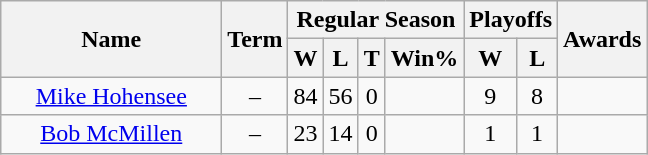<table class="wikitable">
<tr>
<th rowspan="2" style="width:140px;">Name</th>
<th rowspan="2">Term</th>
<th colspan="4">Regular Season</th>
<th colspan="2">Playoffs</th>
<th rowspan="2">Awards</th>
</tr>
<tr>
<th>W</th>
<th>L</th>
<th>T</th>
<th>Win%</th>
<th>W</th>
<th>L</th>
</tr>
<tr>
<td style="text-align:center;"><a href='#'>Mike Hohensee</a></td>
<td style="text-align:center;">–</td>
<td style="text-align:center;">84</td>
<td style="text-align:center;">56</td>
<td style="text-align:center;">0</td>
<td style="text-align:center;"></td>
<td style="text-align:center;">9</td>
<td style="text-align:center;">8</td>
<td style="text-align:center;"></td>
</tr>
<tr>
<td style="text-align:center;"><a href='#'>Bob McMillen</a></td>
<td style="text-align:center;">–</td>
<td style="text-align:center;">23</td>
<td style="text-align:center;">14</td>
<td style="text-align:center;">0</td>
<td style="text-align:center;"></td>
<td style="text-align:center;">1</td>
<td style="text-align:center;">1</td>
<td style="text-align:center;"></td>
</tr>
</table>
